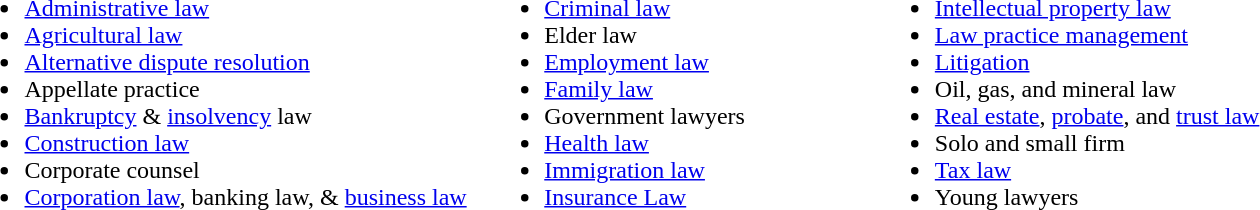<table class="wikitable1">
<tr>
<td width="40%" align="left" valign="top" style="border:0"><br><ul><li><a href='#'>Administrative law</a></li><li><a href='#'>Agricultural law</a></li><li><a href='#'>Alternative dispute resolution</a></li><li>Appellate practice</li><li><a href='#'>Bankruptcy</a> & <a href='#'>insolvency</a> law</li><li><a href='#'>Construction law</a></li><li>Corporate counsel</li><li><a href='#'>Corporation law</a>, banking law, & <a href='#'>business law</a></li></ul></td>
<td width="30%" align="left" valign="top" style="border:0"><br><ul><li><a href='#'>Criminal law</a></li><li>Elder law</li><li><a href='#'>Employment law</a></li><li><a href='#'>Family law</a></li><li>Government lawyers</li><li><a href='#'>Health law</a></li><li><a href='#'>Immigration law</a></li><li><a href='#'>Insurance Law</a></li></ul></td>
<td width="40%" align="left" valign="top" style="border:0"><br><ul><li><a href='#'>Intellectual property law</a></li><li><a href='#'>Law practice management</a></li><li><a href='#'>Litigation</a></li><li>Oil, gas, and mineral law</li><li><a href='#'>Real estate</a>, <a href='#'>probate</a>, and <a href='#'>trust law</a></li><li>Solo and small firm</li><li><a href='#'>Tax law</a></li><li>Young lawyers</li></ul></td>
</tr>
</table>
